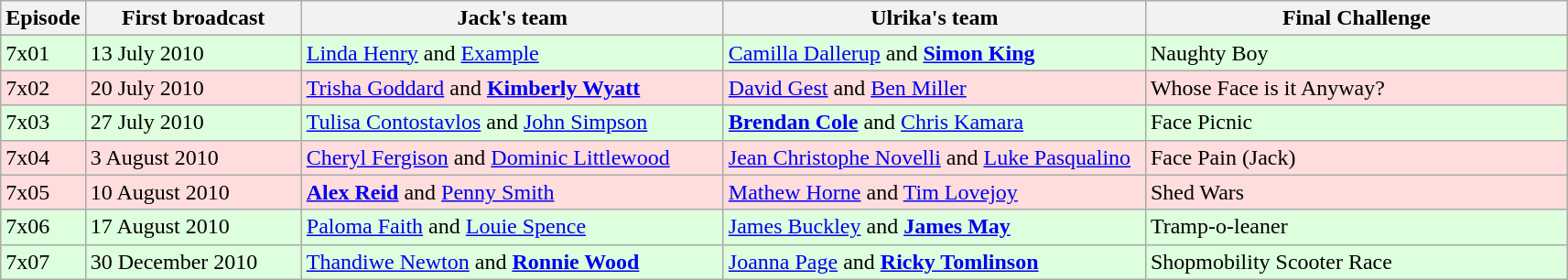<table class="wikitable">
<tr>
<th width="50px">Episode</th>
<th width="150px">First broadcast</th>
<th width="300px">Jack's team</th>
<th width="300px">Ulrika's team</th>
<th width="300px">Final Challenge</th>
</tr>
<tr bgcolor="ddffdd">
<td>7x01</td>
<td>13 July 2010</td>
<td><a href='#'>Linda Henry</a> and <a href='#'>Example</a></td>
<td><a href='#'>Camilla Dallerup</a> and <strong><a href='#'>Simon King</a></strong></td>
<td>Naughty Boy</td>
</tr>
<tr bgcolor="ffdddd">
<td>7x02</td>
<td>20 July 2010</td>
<td><a href='#'>Trisha Goddard</a> and <strong><a href='#'>Kimberly Wyatt</a></strong></td>
<td><a href='#'>David Gest</a> and <a href='#'>Ben Miller</a></td>
<td>Whose Face is it Anyway?</td>
</tr>
<tr bgcolor="ddffdd">
<td>7x03</td>
<td>27 July 2010</td>
<td><a href='#'>Tulisa Contostavlos</a> and <a href='#'>John Simpson</a></td>
<td><strong><a href='#'>Brendan Cole</a></strong> and <a href='#'>Chris Kamara</a></td>
<td>Face Picnic</td>
</tr>
<tr bgcolor="ffdddd">
<td>7x04</td>
<td>3 August 2010</td>
<td><a href='#'>Cheryl Fergison</a> and <a href='#'>Dominic Littlewood</a></td>
<td><a href='#'>Jean Christophe Novelli</a> and <a href='#'>Luke Pasqualino</a></td>
<td>Face Pain (Jack)</td>
</tr>
<tr bgcolor="ffdddd">
<td>7x05</td>
<td>10 August 2010</td>
<td><strong><a href='#'>Alex Reid</a></strong> and <a href='#'>Penny Smith</a></td>
<td><a href='#'>Mathew Horne</a> and <a href='#'>Tim Lovejoy</a></td>
<td>Shed Wars</td>
</tr>
<tr bgcolor="ddffdd">
<td>7x06</td>
<td>17 August 2010</td>
<td><a href='#'>Paloma Faith</a> and <a href='#'>Louie Spence</a></td>
<td><a href='#'>James Buckley</a> and <strong><a href='#'>James May</a></strong></td>
<td>Tramp-o-leaner</td>
</tr>
<tr bgcolor="ddffdd">
<td>7x07</td>
<td>30 December 2010</td>
<td><a href='#'>Thandiwe Newton</a> and <strong><a href='#'>Ronnie Wood</a></strong></td>
<td><a href='#'>Joanna Page</a> and <strong><a href='#'>Ricky Tomlinson</a></strong></td>
<td>Shopmobility Scooter Race</td>
</tr>
</table>
